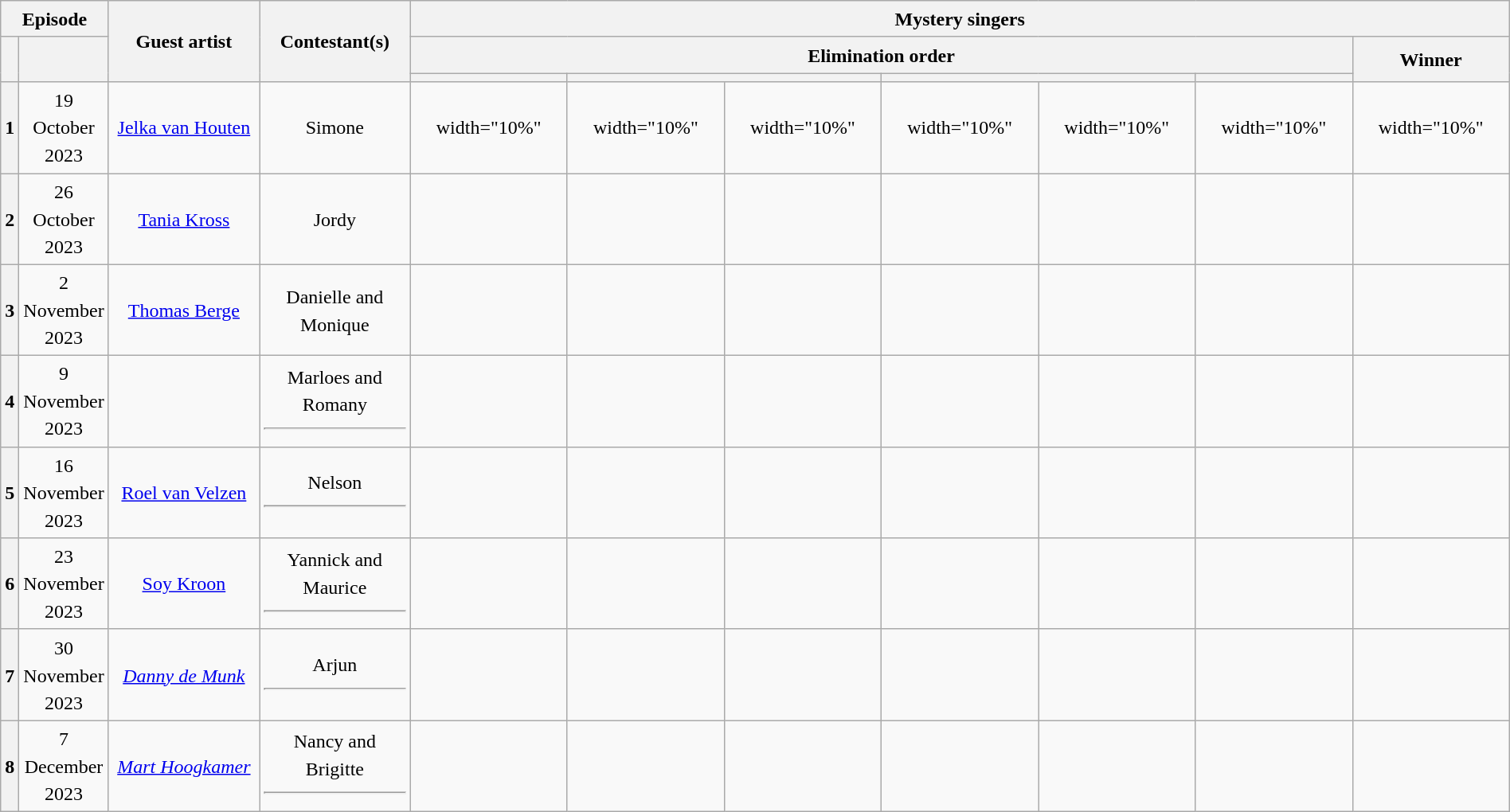<table class="wikitable plainrowheaders mw-collapsible" style="text-align:center; line-height:23px; width:100%;">
<tr>
<th colspan="2" width="1%">Episode</th>
<th rowspan="3" width="10%">Guest artist</th>
<th rowspan="3" width="10%">Contestant(s)</th>
<th colspan="7">Mystery singers<br></th>
</tr>
<tr>
<th rowspan="2"></th>
<th rowspan="2"></th>
<th colspan="6">Elimination order</th>
<th rowspan="2">Winner</th>
</tr>
<tr>
<th></th>
<th colspan="2"></th>
<th colspan="2"></th>
<th></th>
</tr>
<tr>
<th>1</th>
<td>19 October 2023</td>
<td><a href='#'>Jelka van Houten</a></td>
<td>Simone</td>
<td>width="10%" </td>
<td>width="10%" </td>
<td>width="10%" </td>
<td>width="10%" </td>
<td>width="10%" </td>
<td>width="10%" </td>
<td>width="10%" </td>
</tr>
<tr>
<th>2</th>
<td>26 October 2023</td>
<td><a href='#'>Tania Kross</a></td>
<td>Jordy</td>
<td></td>
<td></td>
<td></td>
<td></td>
<td></td>
<td></td>
<td></td>
</tr>
<tr>
<th>3</th>
<td>2 November 2023</td>
<td><a href='#'>Thomas Berge</a></td>
<td>Danielle and Monique</td>
<td></td>
<td></td>
<td></td>
<td></td>
<td></td>
<td></td>
<td></td>
</tr>
<tr>
<th>4</th>
<td>9 November 2023</td>
<td></td>
<td>Marloes and Romany<hr></td>
<td></td>
<td></td>
<td></td>
<td></td>
<td></td>
<td></td>
<td></td>
</tr>
<tr>
<th>5</th>
<td>16 November 2023</td>
<td><a href='#'>Roel van Velzen</a></td>
<td>Nelson<hr></td>
<td></td>
<td></td>
<td></td>
<td></td>
<td></td>
<td></td>
<td></td>
</tr>
<tr>
<th>6</th>
<td>23 November 2023</td>
<td><a href='#'>Soy Kroon</a></td>
<td>Yannick and Maurice<hr></td>
<td></td>
<td></td>
<td></td>
<td></td>
<td></td>
<td></td>
<td></td>
</tr>
<tr>
<th>7</th>
<td>30 November 2023</td>
<td><em><a href='#'>Danny de Munk</a></em></td>
<td>Arjun<hr></td>
<td></td>
<td></td>
<td></td>
<td></td>
<td></td>
<td></td>
<td></td>
</tr>
<tr>
<th>8</th>
<td>7 December 2023</td>
<td><em><a href='#'>Mart Hoogkamer</a></em></td>
<td>Nancy and Brigitte<hr></td>
<td></td>
<td></td>
<td></td>
<td></td>
<td></td>
<td></td>
<td></td>
</tr>
</table>
